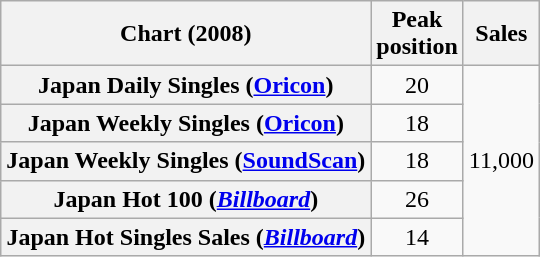<table class="wikitable sortable plainrowheaders" style="text-align:center;">
<tr>
<th scope="col">Chart (2008)</th>
<th scope="col">Peak<br>position</th>
<th scope="col">Sales</th>
</tr>
<tr>
<th scope="row">Japan Daily Singles (<a href='#'>Oricon</a>)</th>
<td style="text-align:center;">20</td>
<td rowspan="7" style="text-align:left;">11,000</td>
</tr>
<tr>
<th scope="row">Japan Weekly Singles (<a href='#'>Oricon</a>)</th>
<td style="text-align:center;">18</td>
</tr>
<tr>
<th scope="row">Japan Weekly Singles (<a href='#'>SoundScan</a>)</th>
<td style="text-align:center;">18</td>
</tr>
<tr>
<th scope="row">Japan Hot 100 (<em><a href='#'>Billboard</a></em>)</th>
<td style="text-align:center;">26</td>
</tr>
<tr>
<th scope="row">Japan Hot Singles Sales (<em><a href='#'>Billboard</a></em>)</th>
<td style="text-align:center;">14</td>
</tr>
</table>
